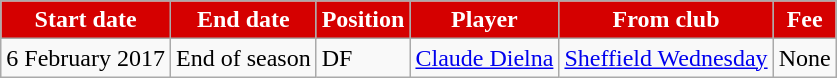<table class="wikitable sortable">
<tr>
<th style="background:#d50000; color:white;"><strong>Start date</strong></th>
<th style="background:#d50000; color:white;"><strong>End date</strong></th>
<th style="background:#d50000; color:white;"><strong>Position</strong></th>
<th style="background:#d50000; color:white;"><strong>Player</strong></th>
<th style="background:#d50000; color:white;"><strong>From club</strong></th>
<th style="background:#d50000; color:white;"><strong>Fee</strong></th>
</tr>
<tr>
<td>6 February 2017</td>
<td>End of season</td>
<td>DF</td>
<td><a href='#'>Claude Dielna</a></td>
<td><a href='#'>Sheffield Wednesday</a></td>
<td>None</td>
</tr>
</table>
